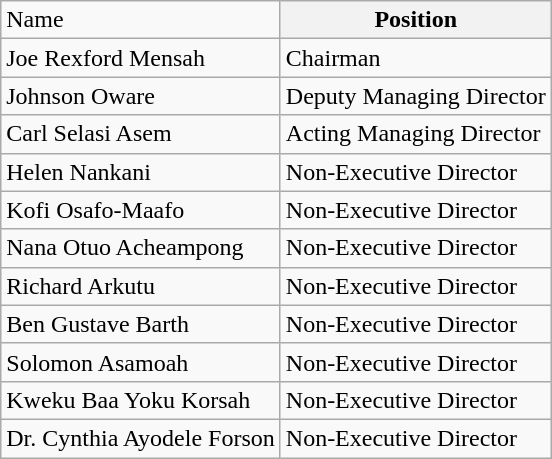<table class="wikitable">
<tr>
<td>Name</td>
<th>Position</th>
</tr>
<tr>
<td>Joe Rexford Mensah</td>
<td>Chairman</td>
</tr>
<tr>
<td>Johnson Oware</td>
<td>Deputy Managing Director</td>
</tr>
<tr>
<td>Carl Selasi Asem</td>
<td>Acting Managing Director</td>
</tr>
<tr>
<td>Helen Nankani</td>
<td>Non-Executive Director</td>
</tr>
<tr>
<td>Kofi Osafo-Maafo</td>
<td>Non-Executive Director</td>
</tr>
<tr>
<td>Nana Otuo Acheampong</td>
<td>Non-Executive Director</td>
</tr>
<tr>
<td>Richard Arkutu</td>
<td>Non-Executive Director</td>
</tr>
<tr>
<td>Ben Gustave Barth</td>
<td>Non-Executive Director</td>
</tr>
<tr>
<td>Solomon Asamoah</td>
<td>Non-Executive Director</td>
</tr>
<tr>
<td>Kweku Baa Yoku Korsah</td>
<td>Non-Executive Director</td>
</tr>
<tr>
<td>Dr. Cynthia Ayodele Forson</td>
<td>Non-Executive Director</td>
</tr>
</table>
